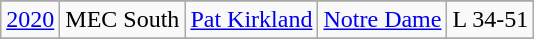<table class="wikitable">
<tr>
</tr>
<tr>
<td><a href='#'>2020</a></td>
<td>MEC South</td>
<td><a href='#'>Pat Kirkland</a></td>
<td><a href='#'>Notre Dame</a></td>
<td>L 34-51</td>
</tr>
<tr>
</tr>
</table>
